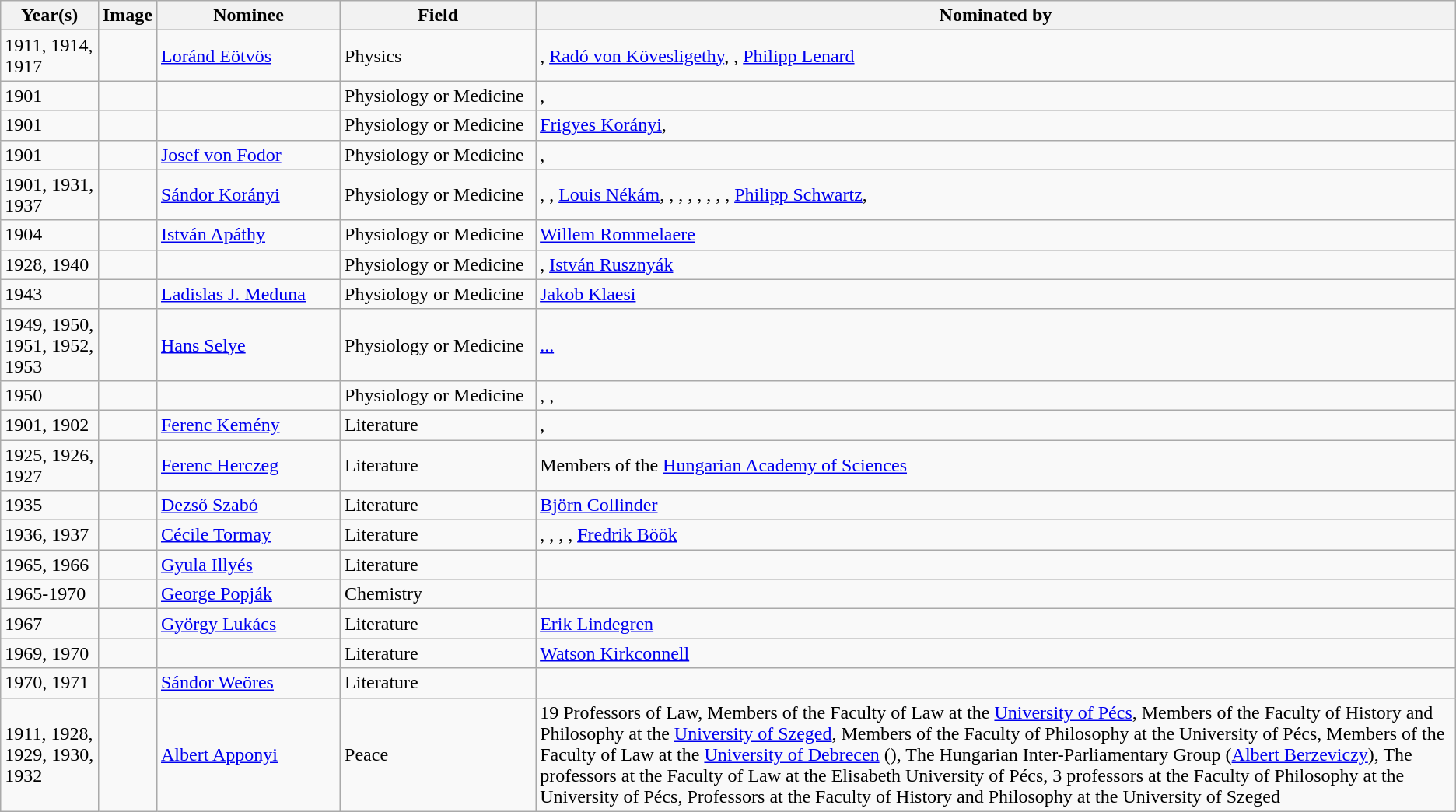<table class="wikitable">
<tr>
<th>Year(s)</th>
<th>Image</th>
<th width=150>Nominee</th>
<th width=160>Field</th>
<th>Nominated by</th>
</tr>
<tr>
<td>1911, 1914, 1917</td>
<td></td>
<td><a href='#'>Loránd Eötvös</a></td>
<td>Physics</td>
<td>, <a href='#'>Radó von Kövesligethy</a>, , <a href='#'>Philipp Lenard</a></td>
</tr>
<tr>
<td>1901</td>
<td></td>
<td></td>
<td>Physiology or Medicine</td>
<td>, </td>
</tr>
<tr>
<td>1901</td>
<td></td>
<td></td>
<td>Physiology or Medicine</td>
<td><a href='#'>Frigyes Korányi</a>, </td>
</tr>
<tr>
<td>1901</td>
<td></td>
<td><a href='#'>Josef von Fodor</a></td>
<td>Physiology or Medicine</td>
<td>, </td>
</tr>
<tr>
<td>1901, 1931, 1937</td>
<td></td>
<td><a href='#'>Sándor Korányi</a></td>
<td>Physiology or Medicine</td>
<td>, , <a href='#'>Louis Nékám</a>, , , , , , , , <a href='#'>Philipp Schwartz</a>, </td>
</tr>
<tr>
<td>1904</td>
<td></td>
<td><a href='#'>István Apáthy</a></td>
<td>Physiology or Medicine</td>
<td><a href='#'>Willem Rommelaere</a></td>
</tr>
<tr>
<td>1928, 1940</td>
<td></td>
<td></td>
<td>Physiology or Medicine</td>
<td>, <a href='#'>István Rusznyák</a></td>
</tr>
<tr>
<td>1943</td>
<td></td>
<td><a href='#'>Ladislas J. Meduna</a></td>
<td>Physiology or Medicine</td>
<td><a href='#'>Jakob Klaesi</a></td>
</tr>
<tr>
<td>1949, 1950, 1951, 1952, 1953</td>
<td></td>
<td><a href='#'>Hans Selye</a></td>
<td>Physiology or Medicine</td>
<td><a href='#'>...</a></td>
</tr>
<tr>
<td>1950</td>
<td></td>
<td></td>
<td>Physiology or Medicine</td>
<td>, , </td>
</tr>
<tr>
<td>1901, 1902</td>
<td></td>
<td><a href='#'>Ferenc Kemény</a></td>
<td>Literature</td>
<td>, </td>
</tr>
<tr>
<td>1925, 1926, 1927</td>
<td></td>
<td><a href='#'>Ferenc Herczeg</a></td>
<td>Literature</td>
<td>Members of the <a href='#'>Hungarian Academy of Sciences</a></td>
</tr>
<tr>
<td>1935</td>
<td></td>
<td><a href='#'>Dezső Szabó</a></td>
<td>Literature</td>
<td><a href='#'>Björn Collinder</a></td>
</tr>
<tr>
<td>1936, 1937</td>
<td></td>
<td><a href='#'>Cécile Tormay</a></td>
<td>Literature</td>
<td>, , , , <a href='#'>Fredrik Böök</a></td>
</tr>
<tr>
<td>1965, 1966</td>
<td></td>
<td><a href='#'>Gyula Illyés</a></td>
<td>Literature</td>
<td></td>
</tr>
<tr>
<td>1965-1970</td>
<td></td>
<td><a href='#'>George Popják</a></td>
<td>Chemistry</td>
</tr>
<tr>
<td>1967</td>
<td></td>
<td><a href='#'>György Lukács</a></td>
<td>Literature</td>
<td><a href='#'>Erik Lindegren</a></td>
</tr>
<tr>
<td>1969, 1970</td>
<td></td>
<td></td>
<td>Literature</td>
<td><a href='#'>Watson Kirkconnell</a></td>
</tr>
<tr>
<td>1970, 1971</td>
<td></td>
<td><a href='#'>Sándor Weöres</a></td>
<td>Literature</td>
<td></td>
</tr>
<tr>
<td>1911, 1928, 1929, 1930, 1932</td>
<td></td>
<td><a href='#'>Albert Apponyi</a></td>
<td>Peace</td>
<td>19 Professors of Law, Members of the Faculty of Law at the <a href='#'>University of Pécs</a>, Members of the Faculty of History and Philosophy at the <a href='#'>University of Szeged</a>, Members of the Faculty of Philosophy at the University of Pécs, Members of the Faculty of Law at the <a href='#'>University of Debrecen</a> (), The Hungarian Inter-Parliamentary Group (<a href='#'>Albert Berzeviczy</a>), The professors at the Faculty of Law at the Elisabeth University of Pécs, 3 professors at the Faculty of Philosophy at the University of Pécs, Professors at the Faculty of History and Philosophy at the University of Szeged</td>
</tr>
</table>
